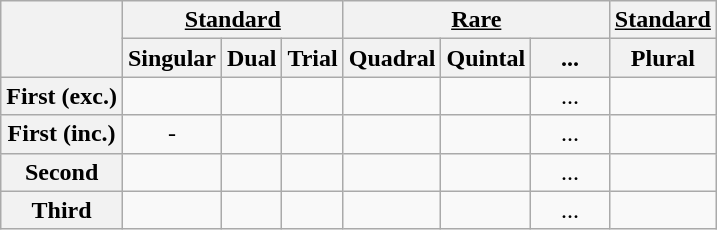<table class="wikitable" style="text-align: center;">
<tr>
<th rowspan=2></th>
<th colspan=3><u>Standard</u></th>
<th colspan=3><u>Rare</u></th>
<th><u>Standard</u></th>
</tr>
<tr>
<th>Singular</th>
<th>Dual</th>
<th>Trial</th>
<th>Quadral</th>
<th>Quintal</th>
<th style="width: 45px;">...</th>
<th>Plural</th>
</tr>
<tr>
<th>First (exc.)</th>
<td></td>
<td></td>
<td></td>
<td></td>
<td></td>
<td>...</td>
<td></td>
</tr>
<tr>
<th>First (inc.)</th>
<td>-</td>
<td></td>
<td></td>
<td></td>
<td></td>
<td>...</td>
<td></td>
</tr>
<tr>
<th>Second</th>
<td></td>
<td></td>
<td></td>
<td></td>
<td></td>
<td>...</td>
<td></td>
</tr>
<tr>
<th>Third</th>
<td></td>
<td></td>
<td></td>
<td></td>
<td></td>
<td>...</td>
<td></td>
</tr>
</table>
